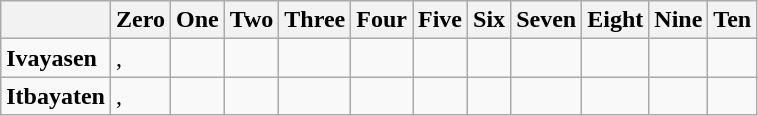<table class="wikitable">
<tr>
<th></th>
<th>Zero</th>
<th>One</th>
<th>Two</th>
<th>Three</th>
<th>Four</th>
<th>Five</th>
<th>Six</th>
<th>Seven</th>
<th>Eight</th>
<th>Nine</th>
<th>Ten</th>
</tr>
<tr>
<td><strong>Ivayasen</strong></td>
<td>, </td>
<td></td>
<td></td>
<td></td>
<td></td>
<td></td>
<td></td>
<td></td>
<td></td>
<td></td>
<td></td>
</tr>
<tr>
<td><strong>Itbayaten</strong></td>
<td>, </td>
<td></td>
<td></td>
<td></td>
<td></td>
<td></td>
<td></td>
<td></td>
<td></td>
<td></td>
<td></td>
</tr>
</table>
